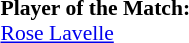<table style="width:100%; font-size:90%;">
<tr>
<td><br><strong>Player of the Match:</strong>
<br> <a href='#'>Rose Lavelle</a></td>
</tr>
</table>
